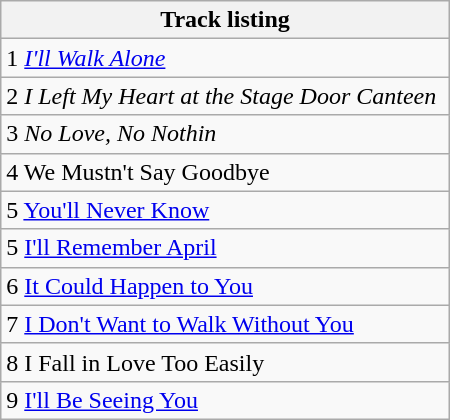<table class="wikitable collapsible collapsed" style="width:300px;">
<tr>
<th>Track listing</th>
</tr>
<tr>
<td>1  <em><a href='#'>I'll Walk Alone</a></em></td>
</tr>
<tr>
<td>2  <em>I Left My Heart at the Stage Door Canteen</em></td>
</tr>
<tr>
<td>3 <em>No Love, No Nothin<strong></td>
</tr>
<tr>
<td>4 </em>We Mustn't Say Goodbye<em></td>
</tr>
<tr>
<td>5 </em><a href='#'>You'll Never Know</a><em></td>
</tr>
<tr>
<td>5 </em><a href='#'>I'll Remember April</a><em></td>
</tr>
<tr>
<td>6 </em><a href='#'>It Could Happen to You</a><em></td>
</tr>
<tr>
<td>7  </em><a href='#'>I Don't Want to Walk Without You</a><em></td>
</tr>
<tr>
<td>8 </em>I Fall in Love Too Easily<em></td>
</tr>
<tr>
<td>9 </em><a href='#'>I'll Be Seeing You</a><em></td>
</tr>
</table>
